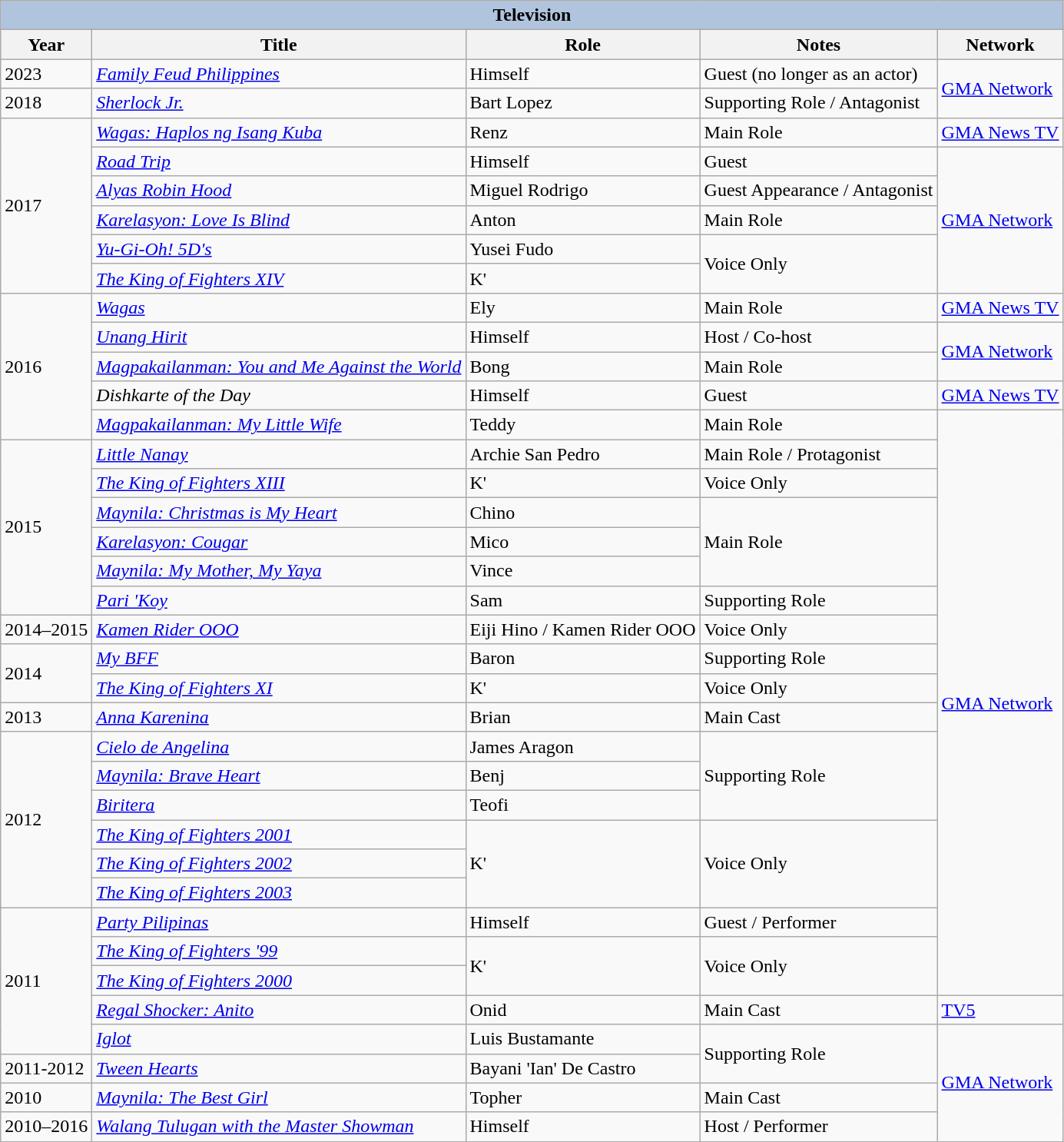<table class="wikitable">
<tr>
<th colspan="5" style="background: LightSteelBlue;">Television</th>
</tr>
<tr>
<th>Year</th>
<th>Title</th>
<th>Role</th>
<th>Notes</th>
<th>Network</th>
</tr>
<tr>
<td>2023</td>
<td><em><a href='#'>Family Feud Philippines</a></em></td>
<td>Himself</td>
<td>Guest (no longer as an actor)</td>
<td rowspan="2"><a href='#'>GMA Network</a></td>
</tr>
<tr>
<td>2018</td>
<td><em><a href='#'>Sherlock Jr.</a></em></td>
<td>Bart Lopez</td>
<td>Supporting Role / Antagonist</td>
</tr>
<tr>
<td rowspan="6">2017</td>
<td><a href='#'><em>Wagas: Haplos ng Isang Kuba</em></a></td>
<td>Renz</td>
<td>Main Role</td>
<td><a href='#'>GMA News TV</a></td>
</tr>
<tr>
<td><a href='#'><em>Road Trip</em></a></td>
<td>Himself</td>
<td>Guest</td>
<td rowspan="5"><a href='#'>GMA Network</a></td>
</tr>
<tr>
<td><em><a href='#'>Alyas Robin Hood</a></em></td>
<td>Miguel Rodrigo</td>
<td>Guest Appearance / Antagonist</td>
</tr>
<tr>
<td><a href='#'><em>Karelasyon: Love Is Blind</em></a></td>
<td>Anton</td>
<td>Main Role</td>
</tr>
<tr>
<td><em><a href='#'>Yu-Gi-Oh! 5D's</a></em></td>
<td>Yusei Fudo</td>
<td rowspan=2>Voice Only</td>
</tr>
<tr>
<td><em><a href='#'>The King of Fighters XIV</a></em></td>
<td>K'</td>
</tr>
<tr>
<td rowspan=5>2016</td>
<td><em><a href='#'>Wagas</a></em></td>
<td>Ely</td>
<td>Main Role</td>
<td><a href='#'>GMA News TV</a></td>
</tr>
<tr>
<td><em><a href='#'>Unang Hirit</a></em></td>
<td>Himself</td>
<td>Host / Co-host</td>
<td rowspan="2"><a href='#'>GMA Network</a></td>
</tr>
<tr>
<td><em><a href='#'>Magpakailanman: You and Me Against the World</a></em></td>
<td>Bong</td>
<td>Main Role</td>
</tr>
<tr>
<td><em>Dishkarte of the Day</em></td>
<td>Himself</td>
<td>Guest</td>
<td><a href='#'>GMA News TV</a></td>
</tr>
<tr>
<td><em><a href='#'>Magpakailanman: My Little Wife</a></em></td>
<td>Teddy</td>
<td>Main Role</td>
<td rowspan=20><a href='#'>GMA Network</a></td>
</tr>
<tr>
<td rowspan="6">2015</td>
<td><em><a href='#'>Little Nanay</a></em></td>
<td>Archie San Pedro</td>
<td>Main Role / Protagonist</td>
</tr>
<tr>
<td><em><a href='#'>The King of Fighters XIII</a></em></td>
<td>K'</td>
<td>Voice Only</td>
</tr>
<tr>
<td><em><a href='#'>Maynila: Christmas is My Heart</a></em></td>
<td>Chino</td>
<td rowspan=3>Main Role</td>
</tr>
<tr>
<td><a href='#'><em>Karelasyon: Cougar</em></a></td>
<td>Mico</td>
</tr>
<tr>
<td><em><a href='#'>Maynila: My Mother, My Yaya</a></em></td>
<td>Vince</td>
</tr>
<tr>
<td><em><a href='#'>Pari 'Koy</a></em></td>
<td>Sam</td>
<td>Supporting Role</td>
</tr>
<tr>
<td>2014–2015</td>
<td><em><a href='#'>Kamen Rider OOO</a></em></td>
<td>Eiji Hino / Kamen Rider OOO</td>
<td>Voice Only</td>
</tr>
<tr>
<td rowspan="2">2014</td>
<td><em><a href='#'>My BFF</a></em></td>
<td>Baron</td>
<td>Supporting Role</td>
</tr>
<tr>
<td><em><a href='#'>The King of Fighters XI</a></em></td>
<td>K'</td>
<td>Voice Only</td>
</tr>
<tr>
<td>2013</td>
<td><em><a href='#'>Anna Karenina</a></em></td>
<td>Brian</td>
<td>Main Cast</td>
</tr>
<tr>
<td rowspan="6">2012</td>
<td><em><a href='#'>Cielo de Angelina</a></em></td>
<td>James Aragon</td>
<td rowspan=3>Supporting Role</td>
</tr>
<tr>
<td><em><a href='#'>Maynila: Brave Heart</a></em></td>
<td>Benj</td>
</tr>
<tr>
<td><em><a href='#'>Biritera</a></em></td>
<td>Teofi</td>
</tr>
<tr>
<td><em><a href='#'>The King of Fighters 2001</a></em></td>
<td rowspan="3">K'</td>
<td rowspan=3>Voice Only</td>
</tr>
<tr>
<td><em><a href='#'>The King of Fighters 2002</a></em></td>
</tr>
<tr>
<td><em><a href='#'>The King of Fighters 2003</a></em></td>
</tr>
<tr>
<td rowspan="5">2011</td>
<td><em><a href='#'>Party Pilipinas</a></em></td>
<td>Himself</td>
<td>Guest / Performer</td>
</tr>
<tr>
<td><em><a href='#'>The King of Fighters '99</a></em></td>
<td rowspan=2>K'</td>
<td rowspan=2>Voice Only</td>
</tr>
<tr>
<td><em><a href='#'>The King of Fighters 2000</a></em></td>
</tr>
<tr>
<td><em><a href='#'>Regal Shocker: Anito</a></em></td>
<td>Onid</td>
<td>Main Cast</td>
<td><a href='#'>TV5</a></td>
</tr>
<tr>
<td><em><a href='#'>Iglot</a></em></td>
<td>Luis Bustamante</td>
<td rowspan=2>Supporting Role</td>
<td rowspan=4><a href='#'>GMA Network</a></td>
</tr>
<tr>
<td>2011-2012</td>
<td><em><a href='#'>Tween Hearts</a></em></td>
<td>Bayani 'Ian' De Castro</td>
</tr>
<tr>
<td>2010</td>
<td><em><a href='#'>Maynila: The Best Girl</a></em></td>
<td>Topher</td>
<td>Main Cast</td>
</tr>
<tr>
<td>2010–2016</td>
<td><em><a href='#'>Walang Tulugan with the Master Showman</a></em></td>
<td>Himself</td>
<td>Host / Performer</td>
</tr>
</table>
